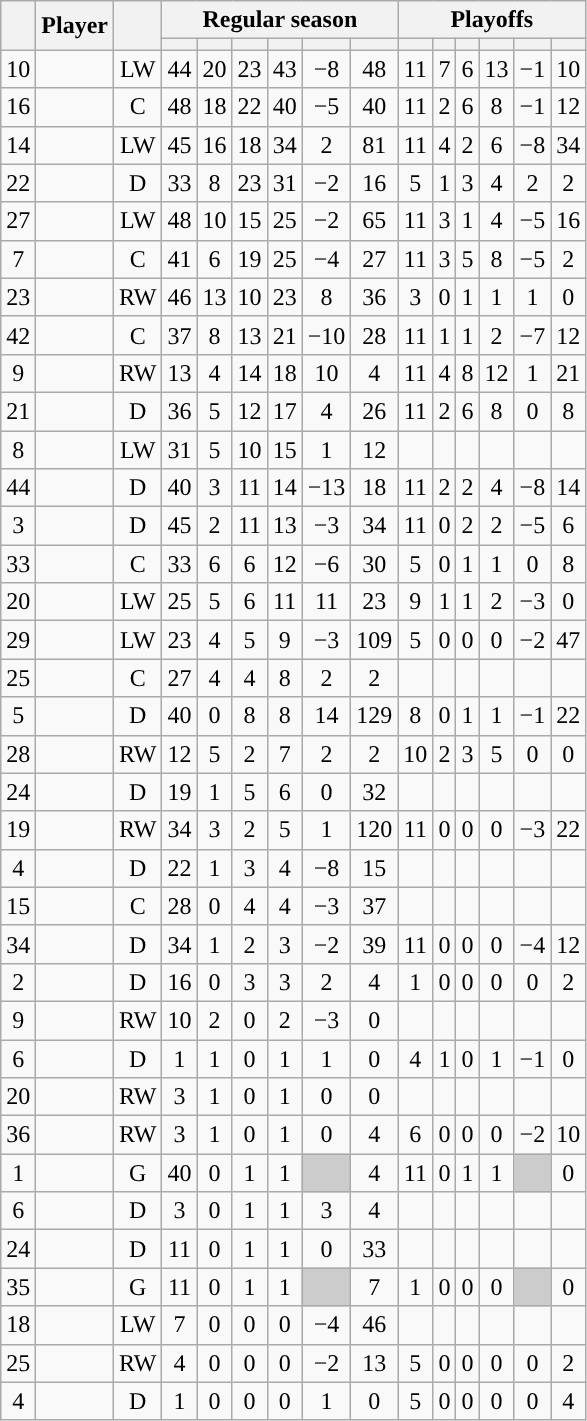<table class="wikitable sortable plainrowheaders" style="text-align:center;">
<tr>
<th scope="col" data-sort-type="number" rowspan="2"></th>
<th scope="col" rowspan="2">Player</th>
<th scope="col" rowspan="2"></th>
<th scope=colgroup colspan=6>Regular season</th>
<th scope=colgroup colspan=6>Playoffs</th>
</tr>
<tr>
<th scope="col" data-sort-type="number"></th>
<th scope="col" data-sort-type="number"></th>
<th scope="col" data-sort-type="number"></th>
<th scope="col" data-sort-type="number"></th>
<th scope="col" data-sort-type="number"></th>
<th scope="col" data-sort-type="number"></th>
<th scope="col" data-sort-type="number"></th>
<th scope="col" data-sort-type="number"></th>
<th scope="col" data-sort-type="number"></th>
<th scope="col" data-sort-type="number"></th>
<th scope="col" data-sort-type="number"></th>
<th scope="col" data-sort-type="number"></th>
</tr>
<tr>
<td scope="row">10</td>
<td align="left"></td>
<td>LW</td>
<td>44</td>
<td>20</td>
<td>23</td>
<td>43</td>
<td>−8</td>
<td>48</td>
<td>11</td>
<td>7</td>
<td>6</td>
<td>13</td>
<td>−1</td>
<td>10</td>
</tr>
<tr>
<td scope="row">16</td>
<td align="left"></td>
<td>C</td>
<td>48</td>
<td>18</td>
<td>22</td>
<td>40</td>
<td>−5</td>
<td>40</td>
<td>11</td>
<td>2</td>
<td>6</td>
<td>8</td>
<td>−1</td>
<td>12</td>
</tr>
<tr>
<td scope="row">14</td>
<td align="left"></td>
<td>LW</td>
<td>45</td>
<td>16</td>
<td>18</td>
<td>34</td>
<td>2</td>
<td>81</td>
<td>11</td>
<td>4</td>
<td>2</td>
<td>6</td>
<td>−8</td>
<td>34</td>
</tr>
<tr>
<td scope="row">22</td>
<td align="left"></td>
<td>D</td>
<td>33</td>
<td>8</td>
<td>23</td>
<td>31</td>
<td>−2</td>
<td>16</td>
<td>5</td>
<td>1</td>
<td>3</td>
<td>4</td>
<td>2</td>
<td>2</td>
</tr>
<tr>
<td scope="row">27</td>
<td align="left"></td>
<td>LW</td>
<td>48</td>
<td>10</td>
<td>15</td>
<td>25</td>
<td>−2</td>
<td>65</td>
<td>11</td>
<td>3</td>
<td>1</td>
<td>4</td>
<td>−5</td>
<td>16</td>
</tr>
<tr>
<td scope="row">7</td>
<td align="left"></td>
<td>C</td>
<td>41</td>
<td>6</td>
<td>19</td>
<td>25</td>
<td>−4</td>
<td>27</td>
<td>11</td>
<td>3</td>
<td>5</td>
<td>8</td>
<td>−5</td>
<td>2</td>
</tr>
<tr>
<td scope="row">23</td>
<td align="left"></td>
<td>RW</td>
<td>46</td>
<td>13</td>
<td>10</td>
<td>23</td>
<td>8</td>
<td>36</td>
<td>3</td>
<td>0</td>
<td>1</td>
<td>1</td>
<td>1</td>
<td>0</td>
</tr>
<tr>
<td scope="row">42</td>
<td align="left"></td>
<td>C</td>
<td>37</td>
<td>8</td>
<td>13</td>
<td>21</td>
<td>−10</td>
<td>28</td>
<td>11</td>
<td>1</td>
<td>1</td>
<td>2</td>
<td>−7</td>
<td>12</td>
</tr>
<tr>
<td scope="row">9</td>
<td align="left"></td>
<td>RW</td>
<td>13</td>
<td>4</td>
<td>14</td>
<td>18</td>
<td>10</td>
<td>4</td>
<td>11</td>
<td>4</td>
<td>8</td>
<td>12</td>
<td>1</td>
<td>21</td>
</tr>
<tr>
<td scope="row">21</td>
<td align="left"></td>
<td>D</td>
<td>36</td>
<td>5</td>
<td>12</td>
<td>17</td>
<td>4</td>
<td>26</td>
<td>11</td>
<td>2</td>
<td>6</td>
<td>8</td>
<td>0</td>
<td>8</td>
</tr>
<tr>
<td scope="row">8</td>
<td align="left"></td>
<td>LW</td>
<td>31</td>
<td>5</td>
<td>10</td>
<td>15</td>
<td>1</td>
<td>12</td>
<td></td>
<td></td>
<td></td>
<td></td>
<td></td>
<td></td>
</tr>
<tr>
<td scope="row">44</td>
<td align="left"></td>
<td>D</td>
<td>40</td>
<td>3</td>
<td>11</td>
<td>14</td>
<td>−13</td>
<td>18</td>
<td>11</td>
<td>2</td>
<td>2</td>
<td>4</td>
<td>−8</td>
<td>14</td>
</tr>
<tr>
<td scope="row">3</td>
<td align="left"></td>
<td>D</td>
<td>45</td>
<td>2</td>
<td>11</td>
<td>13</td>
<td>−3</td>
<td>34</td>
<td>11</td>
<td>0</td>
<td>2</td>
<td>2</td>
<td>−5</td>
<td>6</td>
</tr>
<tr>
<td scope="row">33</td>
<td align="left"></td>
<td>C</td>
<td>33</td>
<td>6</td>
<td>6</td>
<td>12</td>
<td>−6</td>
<td>30</td>
<td>5</td>
<td>0</td>
<td>1</td>
<td>1</td>
<td>0</td>
<td>8</td>
</tr>
<tr>
<td scope="row">20</td>
<td align="left"></td>
<td>LW</td>
<td>25</td>
<td>5</td>
<td>6</td>
<td>11</td>
<td>11</td>
<td>23</td>
<td>9</td>
<td>1</td>
<td>1</td>
<td>2</td>
<td>−3</td>
<td>0</td>
</tr>
<tr>
<td scope="row">29</td>
<td align="left"></td>
<td>LW</td>
<td>23</td>
<td>4</td>
<td>5</td>
<td>9</td>
<td>−3</td>
<td>109</td>
<td>5</td>
<td>0</td>
<td>0</td>
<td>0</td>
<td>−2</td>
<td>47</td>
</tr>
<tr>
<td scope="row">25</td>
<td align="left"></td>
<td>C</td>
<td>27</td>
<td>4</td>
<td>4</td>
<td>8</td>
<td>2</td>
<td>2</td>
<td></td>
<td></td>
<td></td>
<td></td>
<td></td>
<td></td>
</tr>
<tr>
<td scope="row">5</td>
<td align="left"></td>
<td>D</td>
<td>40</td>
<td>0</td>
<td>8</td>
<td>8</td>
<td>14</td>
<td>129</td>
<td>8</td>
<td>0</td>
<td>1</td>
<td>1</td>
<td>−1</td>
<td>22</td>
</tr>
<tr>
<td scope="row">28</td>
<td align="left"></td>
<td>RW</td>
<td>12</td>
<td>5</td>
<td>2</td>
<td>7</td>
<td>2</td>
<td>2</td>
<td>10</td>
<td>2</td>
<td>3</td>
<td>5</td>
<td>0</td>
<td>0</td>
</tr>
<tr>
<td scope="row">24</td>
<td align="left"></td>
<td>D</td>
<td>19</td>
<td>1</td>
<td>5</td>
<td>6</td>
<td>0</td>
<td>32</td>
<td></td>
<td></td>
<td></td>
<td></td>
<td></td>
<td></td>
</tr>
<tr>
<td scope="row">19</td>
<td align="left"></td>
<td>RW</td>
<td>34</td>
<td>3</td>
<td>2</td>
<td>5</td>
<td>1</td>
<td>120</td>
<td>11</td>
<td>0</td>
<td>0</td>
<td>0</td>
<td>−3</td>
<td>22</td>
</tr>
<tr>
<td scope="row">4</td>
<td align="left"></td>
<td>D</td>
<td>22</td>
<td>1</td>
<td>3</td>
<td>4</td>
<td>−8</td>
<td>15</td>
<td></td>
<td></td>
<td></td>
<td></td>
<td></td>
<td></td>
</tr>
<tr>
<td scope="row">15</td>
<td align="left"></td>
<td>C</td>
<td>28</td>
<td>0</td>
<td>4</td>
<td>4</td>
<td>−3</td>
<td>37</td>
<td></td>
<td></td>
<td></td>
<td></td>
<td></td>
<td></td>
</tr>
<tr>
<td scope="row">34</td>
<td align="left"></td>
<td>D</td>
<td>34</td>
<td>1</td>
<td>2</td>
<td>3</td>
<td>−2</td>
<td>39</td>
<td>11</td>
<td>0</td>
<td>0</td>
<td>0</td>
<td>−4</td>
<td>12</td>
</tr>
<tr>
<td scope="row">2</td>
<td align="left"></td>
<td>D</td>
<td>16</td>
<td>0</td>
<td>3</td>
<td>3</td>
<td>2</td>
<td>4</td>
<td>1</td>
<td>0</td>
<td>0</td>
<td>0</td>
<td>0</td>
<td>2</td>
</tr>
<tr>
<td scope="row">9</td>
<td align="left"></td>
<td>RW</td>
<td>10</td>
<td>2</td>
<td>0</td>
<td>2</td>
<td>−3</td>
<td>0</td>
<td></td>
<td></td>
<td></td>
<td></td>
<td></td>
<td></td>
</tr>
<tr>
<td scope="row">6</td>
<td align="left"></td>
<td>D</td>
<td>1</td>
<td>1</td>
<td>0</td>
<td>1</td>
<td>1</td>
<td>0</td>
<td>4</td>
<td>1</td>
<td>0</td>
<td>1</td>
<td>−1</td>
<td>0</td>
</tr>
<tr>
<td scope="row">20</td>
<td align="left"></td>
<td>RW</td>
<td>3</td>
<td>1</td>
<td>0</td>
<td>1</td>
<td>0</td>
<td>0</td>
<td></td>
<td></td>
<td></td>
<td></td>
<td></td>
<td></td>
</tr>
<tr>
<td scope="row">36</td>
<td align="left"></td>
<td>RW</td>
<td>3</td>
<td>1</td>
<td>0</td>
<td>1</td>
<td>0</td>
<td>4</td>
<td>6</td>
<td>0</td>
<td>0</td>
<td>0</td>
<td>−2</td>
<td>10</td>
</tr>
<tr>
<td scope="row">1</td>
<td align="left"></td>
<td>G</td>
<td>40</td>
<td>0</td>
<td>1</td>
<td>1</td>
<td style="background:#ccc"></td>
<td>4</td>
<td>11</td>
<td>0</td>
<td>1</td>
<td>1</td>
<td style="background:#ccc"></td>
<td>0</td>
</tr>
<tr>
<td scope="row">6</td>
<td align="left"></td>
<td>D</td>
<td>3</td>
<td>0</td>
<td>1</td>
<td>1</td>
<td>3</td>
<td>4</td>
<td></td>
<td></td>
<td></td>
<td></td>
<td></td>
<td></td>
</tr>
<tr>
<td scope="row">24</td>
<td align="left"></td>
<td>D</td>
<td>11</td>
<td>0</td>
<td>1</td>
<td>1</td>
<td>0</td>
<td>33</td>
<td></td>
<td></td>
<td></td>
<td></td>
<td></td>
<td></td>
</tr>
<tr>
<td scope="row">35</td>
<td align="left"></td>
<td>G</td>
<td>11</td>
<td>0</td>
<td>1</td>
<td>1</td>
<td style="background:#ccc"></td>
<td>7</td>
<td>1</td>
<td>0</td>
<td>0</td>
<td>0</td>
<td style="background:#ccc"></td>
<td>0</td>
</tr>
<tr>
<td scope="row">18</td>
<td align="left"></td>
<td>LW</td>
<td>7</td>
<td>0</td>
<td>0</td>
<td>0</td>
<td>−4</td>
<td>46</td>
<td></td>
<td></td>
<td></td>
<td></td>
<td></td>
<td></td>
</tr>
<tr>
<td scope="row">25</td>
<td align="left"></td>
<td>RW</td>
<td>4</td>
<td>0</td>
<td>0</td>
<td>0</td>
<td>−2</td>
<td>13</td>
<td>5</td>
<td>0</td>
<td>0</td>
<td>0</td>
<td>0</td>
<td>2</td>
</tr>
<tr>
<td scope="row">4</td>
<td align="left"></td>
<td>D</td>
<td>1</td>
<td>0</td>
<td>0</td>
<td>0</td>
<td>1</td>
<td>0</td>
<td>5</td>
<td>0</td>
<td>0</td>
<td>0</td>
<td>0</td>
<td>4</td>
</tr>
</table>
